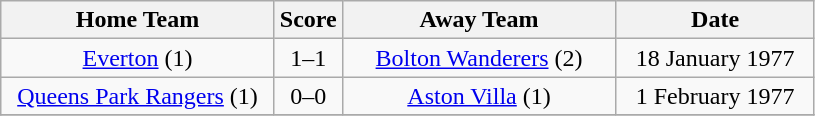<table class="wikitable" style="text-align:center;">
<tr>
<th width=175>Home Team</th>
<th width=20>Score</th>
<th width=175>Away Team</th>
<th width= 125>Date</th>
</tr>
<tr>
<td><a href='#'>Everton</a> (1)</td>
<td>1–1</td>
<td><a href='#'>Bolton Wanderers</a> (2)</td>
<td>18 January 1977</td>
</tr>
<tr>
<td><a href='#'>Queens Park Rangers</a> (1)</td>
<td>0–0</td>
<td><a href='#'>Aston Villa</a> (1)</td>
<td>1 February 1977</td>
</tr>
<tr>
</tr>
</table>
